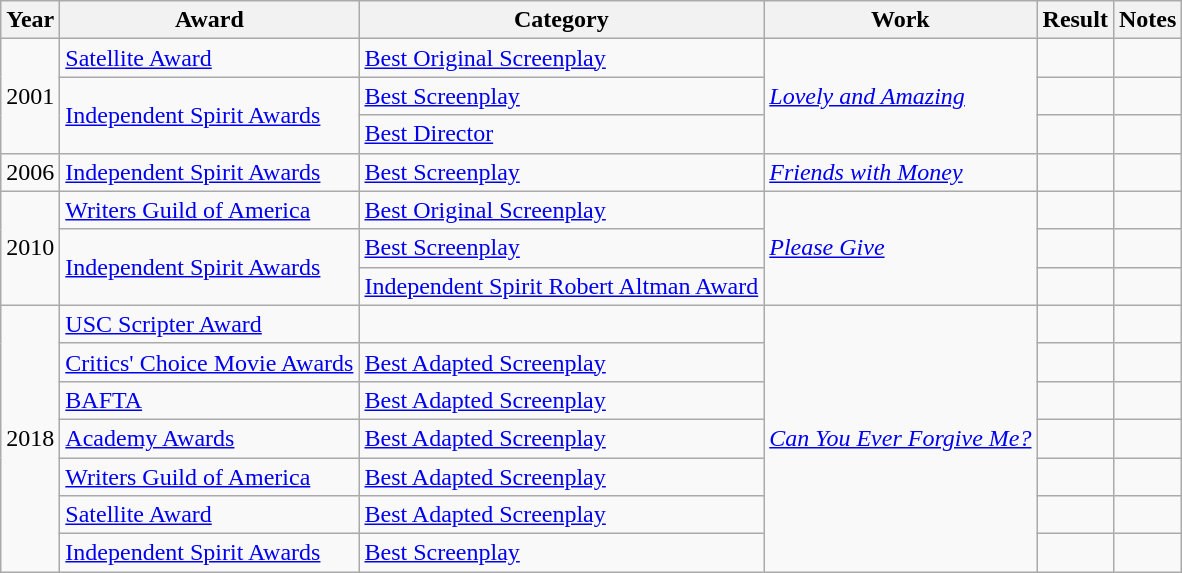<table class="wikitable">
<tr>
<th>Year</th>
<th>Award</th>
<th>Category</th>
<th>Work</th>
<th>Result</th>
<th>Notes</th>
</tr>
<tr>
<td rowspan="3">2001</td>
<td><a href='#'>Satellite Award</a></td>
<td><a href='#'>Best Original Screenplay</a></td>
<td rowspan="3"><em><a href='#'>Lovely and Amazing</a></em></td>
<td></td>
<td></td>
</tr>
<tr>
<td rowspan="2"><a href='#'>Independent Spirit Awards</a></td>
<td><a href='#'>Best Screenplay</a></td>
<td></td>
<td></td>
</tr>
<tr>
<td><a href='#'>Best Director</a></td>
<td></td>
<td></td>
</tr>
<tr>
<td>2006</td>
<td><a href='#'>Independent Spirit Awards</a></td>
<td><a href='#'>Best Screenplay</a></td>
<td><em><a href='#'>Friends with Money</a></em></td>
<td></td>
<td></td>
</tr>
<tr>
<td rowspan="3">2010</td>
<td><a href='#'>Writers Guild of America</a></td>
<td><a href='#'>Best Original Screenplay</a></td>
<td rowspan="3"><em><a href='#'>Please Give</a></em></td>
<td></td>
<td></td>
</tr>
<tr>
<td rowspan="2"><a href='#'>Independent Spirit Awards</a></td>
<td><a href='#'>Best Screenplay</a></td>
<td></td>
<td></td>
</tr>
<tr>
<td><a href='#'>Independent Spirit Robert Altman Award</a></td>
<td></td>
<td></td>
</tr>
<tr>
<td rowspan="7">2018</td>
<td><a href='#'>USC Scripter Award</a></td>
<td></td>
<td rowspan="7"><em><a href='#'>Can You Ever Forgive Me?</a></em></td>
<td></td>
<td></td>
</tr>
<tr>
<td><a href='#'>Critics' Choice Movie Awards</a></td>
<td><a href='#'>Best Adapted Screenplay</a></td>
<td></td>
<td></td>
</tr>
<tr>
<td><a href='#'>BAFTA</a></td>
<td><a href='#'>Best Adapted Screenplay</a></td>
<td></td>
<td></td>
</tr>
<tr>
<td><a href='#'>Academy Awards</a></td>
<td><a href='#'>Best Adapted Screenplay</a></td>
<td></td>
<td></td>
</tr>
<tr>
<td><a href='#'>Writers Guild of America</a></td>
<td><a href='#'>Best Adapted Screenplay</a></td>
<td></td>
<td></td>
</tr>
<tr>
<td><a href='#'>Satellite Award</a></td>
<td><a href='#'>Best Adapted Screenplay</a></td>
<td></td>
<td></td>
</tr>
<tr>
<td><a href='#'>Independent Spirit Awards</a></td>
<td><a href='#'>Best Screenplay</a></td>
<td></td>
<td></td>
</tr>
</table>
